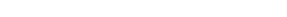<table style="width:22%; text-align:center;">
<tr style="color:white;">
<td style="background:"><strong>1</strong></td>
<td style="background:"><strong>3</strong></td>
<td style="background:"><strong>4</strong></td>
</tr>
</table>
